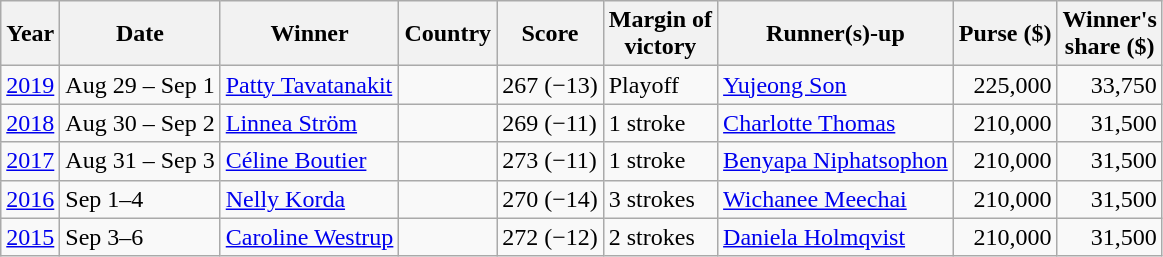<table class="wikitable">
<tr>
<th>Year</th>
<th>Date</th>
<th>Winner</th>
<th>Country</th>
<th>Score</th>
<th>Margin of<br>victory</th>
<th>Runner(s)-up</th>
<th>Purse ($)</th>
<th>Winner's<br>share ($)</th>
</tr>
<tr>
<td><a href='#'>2019</a></td>
<td>Aug 29 – Sep 1</td>
<td><a href='#'>Patty Tavatanakit</a></td>
<td></td>
<td>267 (−13)</td>
<td>Playoff</td>
<td> <a href='#'>Yujeong Son</a></td>
<td align=right>225,000</td>
<td align=right>33,750</td>
</tr>
<tr>
<td><a href='#'>2018</a></td>
<td>Aug 30 – Sep 2</td>
<td><a href='#'>Linnea Ström</a></td>
<td></td>
<td>269 (−11)</td>
<td>1 stroke</td>
<td> <a href='#'>Charlotte Thomas</a></td>
<td align=right>210,000</td>
<td align=right>31,500</td>
</tr>
<tr>
<td><a href='#'>2017</a></td>
<td>Aug 31 – Sep 3</td>
<td><a href='#'>Céline Boutier</a></td>
<td></td>
<td>273 (−11)</td>
<td>1 stroke</td>
<td> <a href='#'>Benyapa Niphatsophon</a></td>
<td align=right>210,000</td>
<td align=right>31,500</td>
</tr>
<tr>
<td><a href='#'>2016</a></td>
<td>Sep 1–4</td>
<td><a href='#'>Nelly Korda</a></td>
<td></td>
<td>270 (−14)</td>
<td>3 strokes</td>
<td> <a href='#'>Wichanee Meechai</a></td>
<td align=right>210,000</td>
<td align=right>31,500</td>
</tr>
<tr>
<td><a href='#'>2015</a></td>
<td>Sep 3–6</td>
<td><a href='#'>Caroline Westrup</a></td>
<td></td>
<td>272 (−12)</td>
<td>2 strokes</td>
<td> <a href='#'>Daniela Holmqvist</a></td>
<td align=right>210,000</td>
<td align=right>31,500</td>
</tr>
</table>
